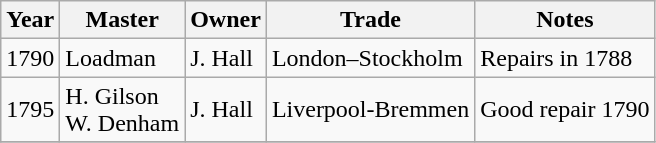<table class="sortable wikitable">
<tr>
<th>Year</th>
<th>Master</th>
<th>Owner</th>
<th>Trade</th>
<th>Notes</th>
</tr>
<tr>
<td>1790</td>
<td>Loadman</td>
<td>J. Hall</td>
<td>London–Stockholm</td>
<td>Repairs in 1788</td>
</tr>
<tr>
<td>1795</td>
<td>H. Gilson<br>W. Denham</td>
<td>J. Hall</td>
<td>Liverpool-Bremmen</td>
<td>Good repair 1790</td>
</tr>
<tr>
</tr>
</table>
